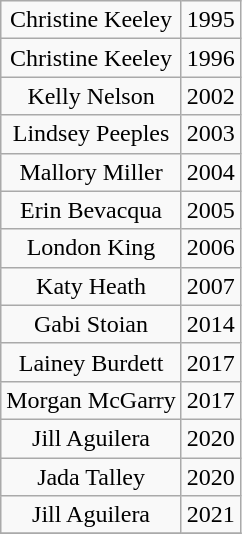<table class="wikitable" style="text-align:center;">
<tr>
<td>Christine Keeley</td>
<td>1995</td>
</tr>
<tr>
<td>Christine Keeley</td>
<td>1996</td>
</tr>
<tr>
<td>Kelly Nelson</td>
<td>2002</td>
</tr>
<tr>
<td>Lindsey Peeples</td>
<td>2003</td>
</tr>
<tr>
<td>Mallory Miller</td>
<td>2004</td>
</tr>
<tr>
<td>Erin Bevacqua</td>
<td>2005</td>
</tr>
<tr>
<td>London King</td>
<td>2006</td>
</tr>
<tr>
<td>Katy Heath</td>
<td>2007</td>
</tr>
<tr>
<td>Gabi Stoian</td>
<td>2014</td>
</tr>
<tr>
<td>Lainey Burdett</td>
<td>2017</td>
</tr>
<tr>
<td>Morgan McGarry</td>
<td>2017</td>
</tr>
<tr>
<td>Jill Aguilera</td>
<td>2020</td>
</tr>
<tr>
<td>Jada Talley</td>
<td>2020</td>
</tr>
<tr>
<td>Jill Aguilera</td>
<td>2021</td>
</tr>
<tr>
</tr>
</table>
